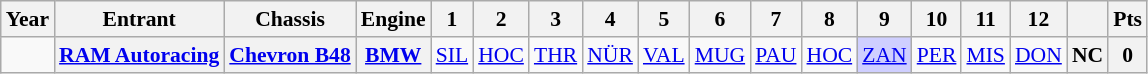<table class="wikitable" style="text-align:center; font-size:90%">
<tr>
<th>Year</th>
<th>Entrant</th>
<th>Chassis</th>
<th>Engine</th>
<th>1</th>
<th>2</th>
<th>3</th>
<th>4</th>
<th>5</th>
<th>6</th>
<th>7</th>
<th>8</th>
<th>9</th>
<th>10</th>
<th>11</th>
<th>12</th>
<th></th>
<th>Pts</th>
</tr>
<tr>
<td></td>
<th><a href='#'>RAM Autoracing</a></th>
<th><a href='#'>Chevron B48</a></th>
<th><a href='#'>BMW</a></th>
<td><a href='#'>SIL</a></td>
<td><a href='#'>HOC</a></td>
<td><a href='#'>THR</a></td>
<td><a href='#'>NÜR</a></td>
<td><a href='#'>VAL</a></td>
<td><a href='#'>MUG</a></td>
<td><a href='#'>PAU</a></td>
<td><a href='#'>HOC</a></td>
<td style="background:#CFCFFF;"><a href='#'>ZAN</a><br></td>
<td><a href='#'>PER</a></td>
<td><a href='#'>MIS</a></td>
<td><a href='#'>DON</a></td>
<th>NC</th>
<th>0</th>
</tr>
</table>
